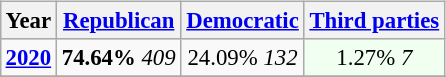<table class="wikitable" style="float:right; font-size:95%;">
<tr bgcolor=lightgrey>
<th>Year</th>
<th><a href='#'>Republican</a></th>
<th><a href='#'>Democratic</a></th>
<th><a href='#'>Third parties</a></th>
</tr>
<tr>
<td style="text-align:center;" ><strong><a href='#'>2020</a></strong></td>
<td style="text-align:center;" ><strong>74.64%</strong> <em>409</em></td>
<td style="text-align:center;" >24.09% <em>132</em></td>
<td style="text-align:center; background:honeyDew;">1.27% <em>7</em></td>
</tr>
<tr>
</tr>
</table>
